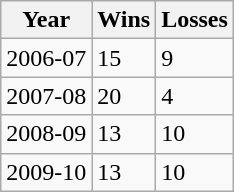<table class="wikitable" style="margin: 0 auto;">
<tr>
<th>Year</th>
<th>Wins</th>
<th>Losses</th>
</tr>
<tr>
<td>2006-07</td>
<td>15</td>
<td>9</td>
</tr>
<tr>
<td>2007-08</td>
<td>20</td>
<td>4</td>
</tr>
<tr>
<td>2008-09</td>
<td>13</td>
<td>10</td>
</tr>
<tr>
<td>2009-10</td>
<td>13</td>
<td>10</td>
</tr>
</table>
